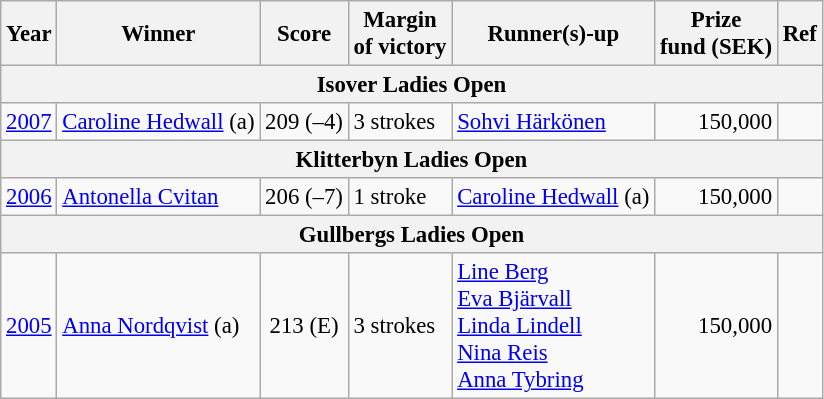<table class=wikitable style="font-size:95%">
<tr>
<th>Year</th>
<th>Winner</th>
<th>Score</th>
<th>Margin<br>of victory</th>
<th>Runner(s)-up</th>
<th>Prize<br>fund (SEK)</th>
<th>Ref</th>
</tr>
<tr>
<th colspan=9>Isover Ladies Open</th>
</tr>
<tr>
<td><a href='#'>2007</a></td>
<td> <a href='#'>Caroline Hedwall</a> (a)</td>
<td align=center>209 (–4)</td>
<td>3 strokes</td>
<td> <a href='#'>Sohvi Härkönen</a></td>
<td align=right>150,000</td>
<td></td>
</tr>
<tr>
<th colspan=9>Klitterbyn Ladies Open</th>
</tr>
<tr>
<td><a href='#'>2006</a></td>
<td> <a href='#'>Antonella Cvitan</a></td>
<td align=center>206 (–7)</td>
<td>1 stroke</td>
<td> <a href='#'>Caroline Hedwall</a> (a)</td>
<td align=right>150,000</td>
<td></td>
</tr>
<tr>
<th colspan=9>Gullbergs Ladies Open</th>
</tr>
<tr>
<td><a href='#'>2005</a></td>
<td> <a href='#'>Anna Nordqvist</a> (a)</td>
<td align=center>213 (E)</td>
<td>3 strokes</td>
<td> <a href='#'>Line Berg</a><br> <a href='#'>Eva Bjärvall</a><br> <a href='#'>Linda Lindell</a><br> <a href='#'>Nina Reis</a><br> <a href='#'>Anna Tybring</a></td>
<td align=right>150,000</td>
<td></td>
</tr>
</table>
